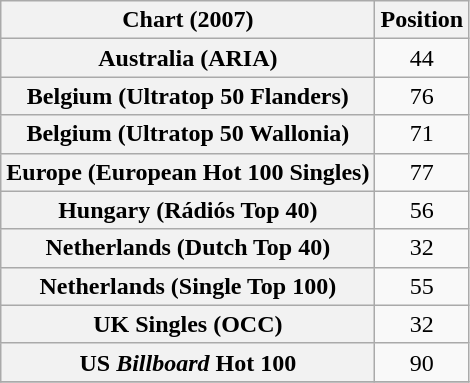<table class="wikitable sortable plainrowheaders" style="text-align:center;">
<tr>
<th scope="col">Chart (2007)</th>
<th scope="col">Position</th>
</tr>
<tr>
<th scope="row">Australia (ARIA)</th>
<td>44</td>
</tr>
<tr>
<th scope="row">Belgium (Ultratop 50 Flanders)</th>
<td>76</td>
</tr>
<tr>
<th scope="row">Belgium (Ultratop 50 Wallonia)</th>
<td>71</td>
</tr>
<tr>
<th scope="row">Europe (European Hot 100 Singles)</th>
<td>77</td>
</tr>
<tr>
<th scope="row">Hungary (Rádiós Top 40)</th>
<td>56</td>
</tr>
<tr>
<th scope="row">Netherlands (Dutch Top 40)</th>
<td>32</td>
</tr>
<tr>
<th scope="row">Netherlands (Single Top 100)</th>
<td>55</td>
</tr>
<tr>
<th scope="row">UK Singles (OCC)</th>
<td>32</td>
</tr>
<tr>
<th scope="row">US <em>Billboard</em> Hot 100</th>
<td>90</td>
</tr>
<tr>
</tr>
</table>
